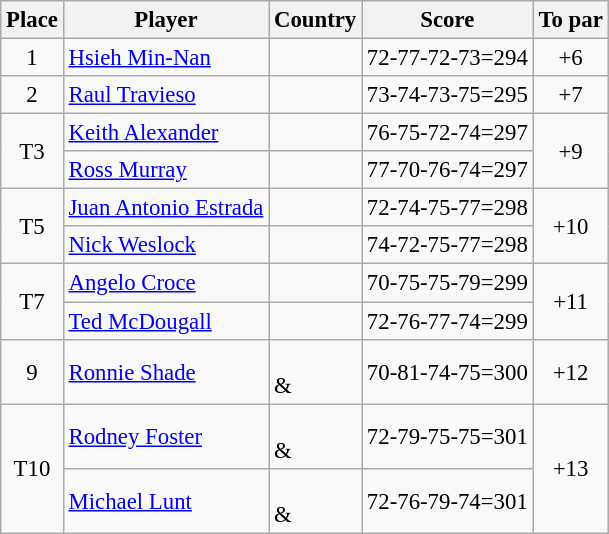<table class="wikitable" style="font-size:95%;">
<tr>
<th>Place</th>
<th>Player</th>
<th>Country</th>
<th>Score</th>
<th>To par</th>
</tr>
<tr>
<td align=center>1</td>
<td><a href='#'>Hsieh Min-Nan</a></td>
<td></td>
<td>72-77-72-73=294</td>
<td align=center>+6</td>
</tr>
<tr>
<td align=center>2</td>
<td><a href='#'>Raul Travieso</a></td>
<td></td>
<td>73-74-73-75=295</td>
<td align=center>+7</td>
</tr>
<tr>
<td align=center rowspan=2>T3</td>
<td><a href='#'>Keith Alexander</a></td>
<td></td>
<td>76-75-72-74=297</td>
<td align=center rowspan=2>+9</td>
</tr>
<tr>
<td><a href='#'>Ross Murray</a></td>
<td></td>
<td>77-70-76-74=297</td>
</tr>
<tr>
<td align=center rowspan=2>T5</td>
<td><a href='#'>Juan Antonio Estrada</a></td>
<td></td>
<td>72-74-75-77=298</td>
<td align=center rowspan=2>+10</td>
</tr>
<tr>
<td><a href='#'>Nick Weslock</a></td>
<td></td>
<td>74-72-75-77=298</td>
</tr>
<tr>
<td align=center rowspan=2>T7</td>
<td><a href='#'>Angelo Croce</a></td>
<td></td>
<td>70-75-75-79=299</td>
<td align=center rowspan=2>+11</td>
</tr>
<tr>
<td><a href='#'>Ted McDougall</a></td>
<td></td>
<td>72-76-77-74=299</td>
</tr>
<tr>
<td align=center>9</td>
<td><a href='#'>Ronnie Shade</a></td>
<td><br>& </td>
<td>70-81-74-75=300</td>
<td align=center>+12</td>
</tr>
<tr>
<td align=center rowspan=2>T10</td>
<td><a href='#'>Rodney Foster</a></td>
<td><br>& </td>
<td>72-79-75-75=301</td>
<td align=center rowspan=2>+13</td>
</tr>
<tr>
<td><a href='#'>Michael Lunt</a></td>
<td><br>& </td>
<td>72-76-79-74=301</td>
</tr>
</table>
